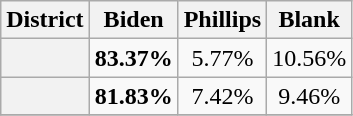<table class="wikitable sortable">
<tr>
<th>District</th>
<th>Biden</th>
<th>Phillips</th>
<th>Blank</th>
</tr>
<tr align=center>
<th></th>
<td><strong>83.37%</strong></td>
<td>5.77%</td>
<td>10.56%</td>
</tr>
<tr align=center>
<th></th>
<td><strong>81.83%</strong></td>
<td>7.42%</td>
<td>9.46%</td>
</tr>
<tr align=center>
</tr>
</table>
